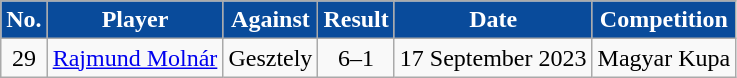<table class="wikitable plainrowheaders sortable">
<tr>
<th style="background-color:#094B9B;color:white">No.</th>
<th style="background-color:#094B9B;color:white">Player</th>
<th style="background-color:#094B9B;color:white">Against</th>
<th style="background-color:#094B9B;color:white">Result</th>
<th style="background-color:#094B9B;color:white">Date</th>
<th style="background-color:#094B9B;color:white">Competition</th>
</tr>
<tr>
<td style="text-align:center;">29</td>
<td style="text-align:left;"> <a href='#'>Rajmund Molnár</a></td>
<td style="text-align:left;">Gesztely</td>
<td style="text-align:center;">6–1</td>
<td style="text-align:left;">17 September 2023</td>
<td style="text-align:left;">Magyar Kupa</td>
</tr>
</table>
